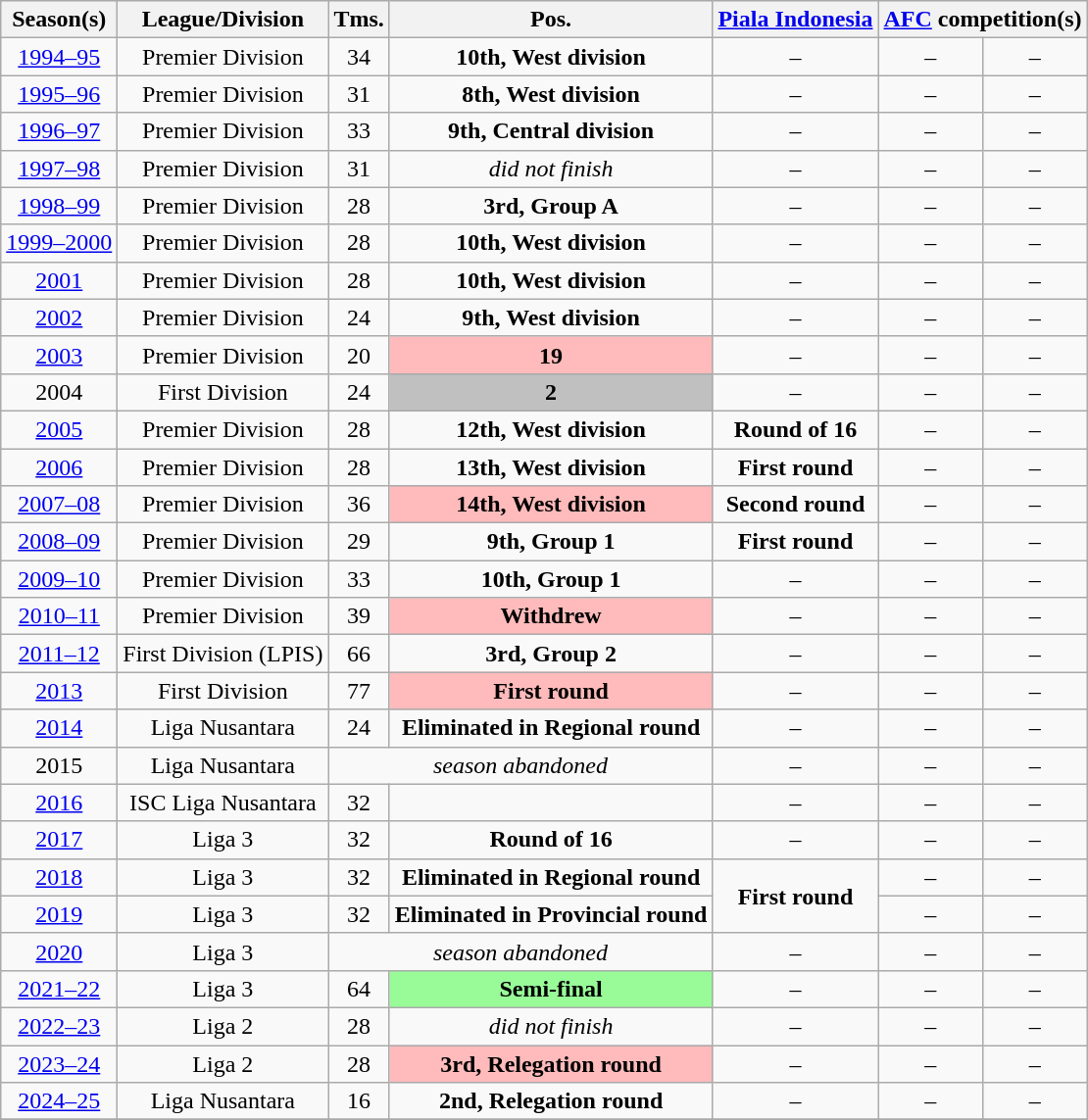<table class="wikitable" style="text-align:center">
<tr style="background:#efefef;">
<th>Season(s)</th>
<th>League/Division</th>
<th>Tms.</th>
<th>Pos.</th>
<th><a href='#'>Piala Indonesia</a></th>
<th colspan=2><a href='#'>AFC</a> competition(s)</th>
</tr>
<tr>
<td><a href='#'>1994–95</a></td>
<td>Premier Division</td>
<td>34</td>
<td><strong>10th, West division</strong></td>
<td>–</td>
<td>–</td>
<td>–</td>
</tr>
<tr>
<td><a href='#'>1995–96</a></td>
<td>Premier Division</td>
<td>31</td>
<td><strong>8th, West division</strong></td>
<td>–</td>
<td>–</td>
<td>–</td>
</tr>
<tr>
<td><a href='#'>1996–97</a></td>
<td>Premier Division</td>
<td>33</td>
<td><strong>9th, Central division</strong></td>
<td>–</td>
<td>–</td>
<td>–</td>
</tr>
<tr>
<td><a href='#'>1997–98</a></td>
<td>Premier Division</td>
<td>31</td>
<td><em>did not finish</em></td>
<td>–</td>
<td>–</td>
<td>–</td>
</tr>
<tr>
<td><a href='#'>1998–99</a></td>
<td>Premier Division</td>
<td>28</td>
<td><strong>3rd, Group A</strong></td>
<td>–</td>
<td>–</td>
<td>–</td>
</tr>
<tr>
<td><a href='#'>1999–2000</a></td>
<td>Premier Division</td>
<td>28</td>
<td><strong>10th, West division</strong></td>
<td>–</td>
<td>–</td>
<td>–</td>
</tr>
<tr>
<td><a href='#'>2001</a></td>
<td>Premier Division</td>
<td>28</td>
<td><strong>10th, West division</strong></td>
<td>–</td>
<td>–</td>
<td>–</td>
</tr>
<tr>
<td><a href='#'>2002</a></td>
<td>Premier Division</td>
<td>24</td>
<td><strong>9th, West division</strong></td>
<td>–</td>
<td>–</td>
<td>–</td>
</tr>
<tr>
<td><a href='#'>2003</a></td>
<td>Premier Division</td>
<td>20</td>
<td style="background: #FFBBBB;"><strong>19</strong></td>
<td>–</td>
<td>–</td>
<td>–</td>
</tr>
<tr>
<td>2004</td>
<td>First Division</td>
<td>24</td>
<td style="background: silver;"><strong>2</strong></td>
<td>–</td>
<td>–</td>
<td>–</td>
</tr>
<tr>
<td><a href='#'>2005</a></td>
<td>Premier Division</td>
<td>28</td>
<td><strong>12th, West division</strong></td>
<td><strong>Round of 16</strong></td>
<td>–</td>
<td>–</td>
</tr>
<tr>
<td><a href='#'>2006</a></td>
<td>Premier Division</td>
<td>28</td>
<td><strong>13th, West division</strong></td>
<td><strong>First round</strong></td>
<td>–</td>
<td>–</td>
</tr>
<tr>
<td><a href='#'>2007–08</a></td>
<td>Premier Division</td>
<td>36</td>
<td style="background: #FFBBBB;"><strong>14th, West division</strong></td>
<td><strong>Second round</strong></td>
<td>–</td>
<td>–</td>
</tr>
<tr>
<td><a href='#'>2008–09</a></td>
<td>Premier Division</td>
<td>29</td>
<td><strong>9th, Group 1</strong></td>
<td><strong>First round</strong></td>
<td>–</td>
<td>–</td>
</tr>
<tr>
<td><a href='#'>2009–10</a></td>
<td>Premier Division</td>
<td>33</td>
<td><strong>10th, Group 1</strong></td>
<td>–</td>
<td>–</td>
<td>–</td>
</tr>
<tr>
<td><a href='#'>2010–11</a></td>
<td>Premier Division</td>
<td>39</td>
<td style="background: #FFBBBB;"><strong>Withdrew</strong></td>
<td>–</td>
<td>–</td>
<td>–</td>
</tr>
<tr>
<td><a href='#'>2011–12</a></td>
<td>First Division (LPIS)</td>
<td>66</td>
<td><strong>3rd, Group 2</strong></td>
<td>–</td>
<td>–</td>
<td>–</td>
</tr>
<tr>
<td><a href='#'>2013</a></td>
<td>First Division</td>
<td>77</td>
<td style="background: #FFBBBB;"><strong>First round</strong></td>
<td>–</td>
<td>–</td>
<td>–</td>
</tr>
<tr>
<td><a href='#'>2014</a></td>
<td>Liga Nusantara</td>
<td>24</td>
<td><strong>Eliminated in Regional round</strong></td>
<td>–</td>
<td>–</td>
<td>–</td>
</tr>
<tr>
<td>2015</td>
<td>Liga Nusantara</td>
<td colspan="2"><em>season abandoned</em></td>
<td>–</td>
<td>–</td>
<td>–</td>
</tr>
<tr>
<td><a href='#'>2016</a></td>
<td>ISC Liga Nusantara</td>
<td>32</td>
<td></td>
<td>–</td>
<td>–</td>
<td>–</td>
</tr>
<tr>
<td><a href='#'>2017</a></td>
<td>Liga 3</td>
<td>32</td>
<td><strong>Round of 16</strong></td>
<td>–</td>
<td>–</td>
<td>–</td>
</tr>
<tr>
<td><a href='#'>2018</a></td>
<td>Liga 3</td>
<td>32</td>
<td><strong>Eliminated in Regional round</strong></td>
<td rowspan="2"><strong>First round</strong></td>
<td>–</td>
<td>–</td>
</tr>
<tr>
<td><a href='#'>2019</a></td>
<td>Liga 3</td>
<td>32</td>
<td><strong>Eliminated in Provincial round</strong></td>
<td>–</td>
<td>–</td>
</tr>
<tr>
<td><a href='#'>2020</a></td>
<td>Liga 3</td>
<td colspan="2"><em>season abandoned</em></td>
<td>–</td>
<td>–</td>
<td>–</td>
</tr>
<tr>
<td><a href='#'>2021–22</a></td>
<td>Liga 3</td>
<td>64</td>
<td bgcolor=palegreen><strong>Semi-final</strong></td>
<td>–</td>
<td>–</td>
<td>–</td>
</tr>
<tr>
<td><a href='#'>2022–23</a></td>
<td>Liga 2</td>
<td>28</td>
<td><em>did not finish</em></td>
<td>–</td>
<td>–</td>
<td>–</td>
</tr>
<tr>
<td><a href='#'>2023–24</a></td>
<td>Liga 2</td>
<td>28</td>
<td style="background: #FFBBBB;"><strong>3rd, Relegation round</strong></td>
<td>–</td>
<td>–</td>
<td>–</td>
</tr>
<tr>
<td><a href='#'>2024–25</a></td>
<td>Liga Nusantara</td>
<td>16</td>
<td><strong>2nd, Relegation round</strong></td>
<td>–</td>
<td>–</td>
<td>–</td>
</tr>
<tr>
</tr>
</table>
